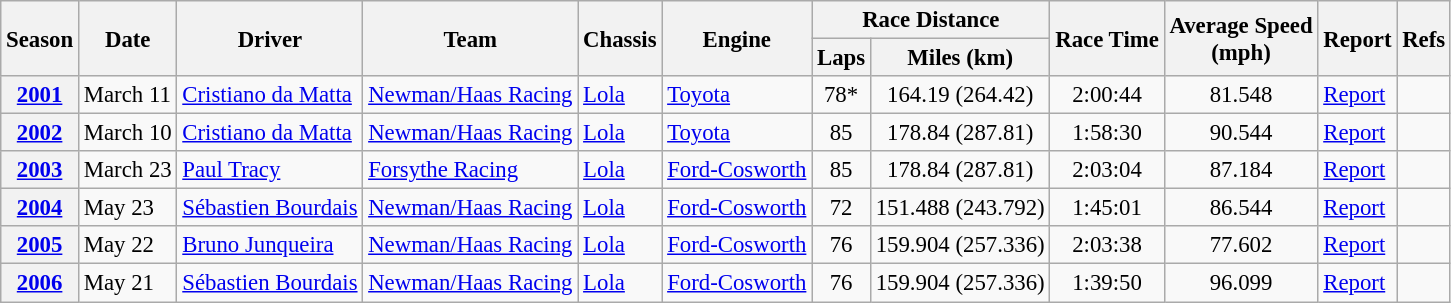<table class="wikitable" style="font-size: 95%;">
<tr>
<th rowspan="2">Season</th>
<th rowspan="2">Date</th>
<th rowspan="2">Driver</th>
<th rowspan="2">Team</th>
<th rowspan="2">Chassis</th>
<th rowspan="2">Engine</th>
<th colspan="2">Race Distance</th>
<th rowspan="2">Race Time</th>
<th rowspan="2">Average Speed<br>(mph)</th>
<th rowspan="2">Report</th>
<th rowspan="2">Refs</th>
</tr>
<tr>
<th>Laps</th>
<th>Miles (km)</th>
</tr>
<tr>
<th><a href='#'>2001</a></th>
<td>March 11</td>
<td> <a href='#'>Cristiano da Matta</a></td>
<td><a href='#'>Newman/Haas Racing</a></td>
<td><a href='#'>Lola</a></td>
<td><a href='#'>Toyota</a></td>
<td align="center">78*</td>
<td align="center">164.19 (264.42)</td>
<td align="center">2:00:44</td>
<td align="center">81.548</td>
<td><a href='#'>Report</a></td>
<td align="center"></td>
</tr>
<tr>
<th><a href='#'>2002</a></th>
<td>March 10</td>
<td> <a href='#'>Cristiano da Matta</a></td>
<td><a href='#'>Newman/Haas Racing</a></td>
<td><a href='#'>Lola</a></td>
<td><a href='#'>Toyota</a></td>
<td align="center">85</td>
<td align="center">178.84 (287.81)</td>
<td align="center">1:58:30</td>
<td align="center">90.544</td>
<td><a href='#'>Report</a></td>
<td align="center"></td>
</tr>
<tr>
<th><a href='#'>2003</a></th>
<td>March 23</td>
<td> <a href='#'>Paul Tracy</a></td>
<td><a href='#'>Forsythe Racing</a></td>
<td><a href='#'>Lola</a></td>
<td><a href='#'>Ford-Cosworth</a></td>
<td align="center">85</td>
<td align="center">178.84 (287.81)</td>
<td align="center">2:03:04</td>
<td align="center">87.184</td>
<td><a href='#'>Report</a></td>
<td align="center"></td>
</tr>
<tr>
<th><a href='#'>2004</a></th>
<td>May 23</td>
<td> <a href='#'>Sébastien Bourdais</a></td>
<td><a href='#'>Newman/Haas Racing</a></td>
<td><a href='#'>Lola</a></td>
<td><a href='#'>Ford-Cosworth</a></td>
<td align="center">72</td>
<td align="center">151.488 (243.792)</td>
<td align="center">1:45:01</td>
<td align="center">86.544</td>
<td><a href='#'>Report</a></td>
<td align="center"></td>
</tr>
<tr>
<th><a href='#'>2005</a></th>
<td>May 22</td>
<td> <a href='#'>Bruno Junqueira</a></td>
<td><a href='#'>Newman/Haas Racing</a></td>
<td><a href='#'>Lola</a></td>
<td><a href='#'>Ford-Cosworth</a></td>
<td align="center">76</td>
<td align="center">159.904 (257.336)</td>
<td align="center">2:03:38</td>
<td align="center">77.602</td>
<td><a href='#'>Report</a></td>
<td align="center"></td>
</tr>
<tr>
<th><a href='#'>2006</a></th>
<td>May 21</td>
<td> <a href='#'>Sébastien Bourdais</a></td>
<td><a href='#'>Newman/Haas Racing</a></td>
<td><a href='#'>Lola</a></td>
<td><a href='#'>Ford-Cosworth</a></td>
<td align="center">76</td>
<td align="center">159.904 (257.336)</td>
<td align="center">1:39:50</td>
<td align="center">96.099</td>
<td><a href='#'>Report</a></td>
<td align="center"></td>
</tr>
</table>
